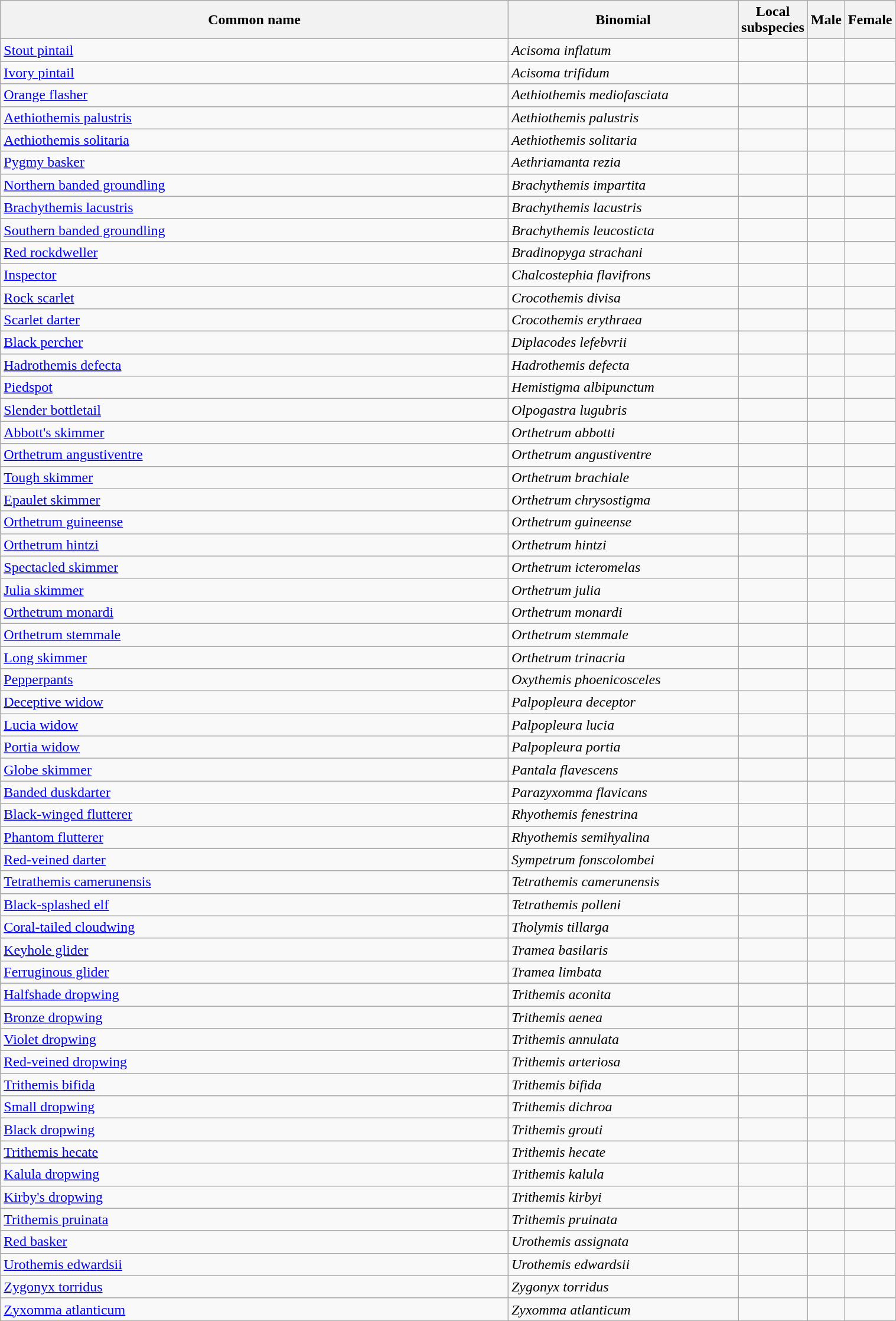<table width=80% class="wikitable">
<tr>
<th width=70%>Common name</th>
<th width=100%>Binomial</th>
<th width=20%>Local subspecies</th>
<th width=20%>Male</th>
<th width=20%>Female</th>
</tr>
<tr>
<td><a href='#'>Stout pintail</a></td>
<td><em>Acisoma inflatum</em></td>
<td></td>
<td></td>
<td></td>
</tr>
<tr>
<td><a href='#'>Ivory pintail</a></td>
<td><em>Acisoma trifidum</em></td>
<td></td>
<td></td>
<td></td>
</tr>
<tr>
<td><a href='#'>Orange flasher</a></td>
<td><em>Aethiothemis mediofasciata</em></td>
<td></td>
<td></td>
<td></td>
</tr>
<tr>
<td><a href='#'>Aethiothemis palustris</a></td>
<td><em>Aethiothemis palustris</em></td>
<td></td>
<td></td>
<td></td>
</tr>
<tr>
<td><a href='#'>Aethiothemis solitaria</a></td>
<td><em>Aethiothemis solitaria</em></td>
<td></td>
<td></td>
<td></td>
</tr>
<tr>
<td><a href='#'>Pygmy basker</a></td>
<td><em>Aethriamanta rezia</em></td>
<td></td>
<td></td>
<td></td>
</tr>
<tr>
<td><a href='#'>Northern banded groundling</a></td>
<td><em>Brachythemis impartita</em></td>
<td></td>
<td></td>
<td></td>
</tr>
<tr>
<td><a href='#'>Brachythemis lacustris</a></td>
<td><em>Brachythemis lacustris</em></td>
<td></td>
<td></td>
<td></td>
</tr>
<tr>
<td><a href='#'>Southern banded groundling</a></td>
<td><em>Brachythemis leucosticta</em></td>
<td></td>
<td></td>
<td></td>
</tr>
<tr>
<td><a href='#'>Red rockdweller</a></td>
<td><em>Bradinopyga strachani</em></td>
<td></td>
<td></td>
<td></td>
</tr>
<tr>
<td><a href='#'>Inspector</a></td>
<td><em>Chalcostephia flavifrons</em></td>
<td></td>
<td></td>
<td></td>
</tr>
<tr>
<td><a href='#'>Rock scarlet</a></td>
<td><em>Crocothemis divisa</em></td>
<td></td>
<td></td>
<td></td>
</tr>
<tr>
<td><a href='#'>Scarlet darter</a></td>
<td><em>Crocothemis erythraea</em></td>
<td></td>
<td></td>
<td></td>
</tr>
<tr>
<td><a href='#'>Black percher</a></td>
<td><em>Diplacodes lefebvrii</em></td>
<td></td>
<td></td>
<td></td>
</tr>
<tr>
<td><a href='#'>Hadrothemis defecta</a></td>
<td><em>Hadrothemis defecta</em></td>
<td></td>
<td></td>
<td></td>
</tr>
<tr>
<td><a href='#'>Piedspot</a></td>
<td><em>Hemistigma albipunctum</em></td>
<td></td>
<td></td>
<td></td>
</tr>
<tr>
<td><a href='#'>Slender bottletail</a></td>
<td><em>Olpogastra lugubris</em></td>
<td></td>
<td></td>
<td></td>
</tr>
<tr>
<td><a href='#'>Abbott's skimmer</a></td>
<td><em>Orthetrum abbotti</em></td>
<td></td>
<td></td>
<td></td>
</tr>
<tr>
<td><a href='#'>Orthetrum angustiventre</a></td>
<td><em>Orthetrum angustiventre</em></td>
<td></td>
<td></td>
<td></td>
</tr>
<tr>
<td><a href='#'>Tough skimmer</a></td>
<td><em>Orthetrum brachiale</em></td>
<td></td>
<td></td>
<td></td>
</tr>
<tr>
<td><a href='#'>Epaulet skimmer</a></td>
<td><em>Orthetrum chrysostigma</em></td>
<td></td>
<td></td>
<td></td>
</tr>
<tr>
<td><a href='#'>Orthetrum guineense</a></td>
<td><em>Orthetrum guineense</em></td>
<td></td>
<td></td>
<td></td>
</tr>
<tr>
<td><a href='#'>Orthetrum hintzi</a></td>
<td><em>Orthetrum hintzi</em></td>
<td></td>
<td></td>
<td></td>
</tr>
<tr>
<td><a href='#'>Spectacled skimmer</a></td>
<td><em>Orthetrum icteromelas</em></td>
<td></td>
<td></td>
<td></td>
</tr>
<tr>
<td><a href='#'>Julia skimmer</a></td>
<td><em>Orthetrum julia</em></td>
<td></td>
<td></td>
<td></td>
</tr>
<tr>
<td><a href='#'>Orthetrum monardi</a></td>
<td><em>Orthetrum monardi</em></td>
<td></td>
<td></td>
<td></td>
</tr>
<tr>
<td><a href='#'>Orthetrum stemmale</a></td>
<td><em>Orthetrum stemmale</em></td>
<td></td>
<td></td>
<td></td>
</tr>
<tr>
<td><a href='#'>Long skimmer</a></td>
<td><em>Orthetrum trinacria</em></td>
<td></td>
<td></td>
<td></td>
</tr>
<tr>
<td><a href='#'>Pepperpants</a></td>
<td><em>Oxythemis phoenicosceles</em></td>
<td></td>
<td></td>
<td></td>
</tr>
<tr>
<td><a href='#'>Deceptive widow</a></td>
<td><em>Palpopleura deceptor</em></td>
<td></td>
<td></td>
<td></td>
</tr>
<tr>
<td><a href='#'>Lucia widow</a></td>
<td><em>Palpopleura lucia</em></td>
<td></td>
<td></td>
<td></td>
</tr>
<tr>
<td><a href='#'>Portia widow</a></td>
<td><em>Palpopleura portia</em></td>
<td></td>
<td></td>
<td></td>
</tr>
<tr>
<td><a href='#'>Globe skimmer</a></td>
<td><em>Pantala flavescens</em></td>
<td></td>
<td></td>
<td></td>
</tr>
<tr>
<td><a href='#'>Banded duskdarter</a></td>
<td><em>Parazyxomma flavicans</em></td>
<td></td>
<td></td>
<td></td>
</tr>
<tr>
<td><a href='#'>Black-winged flutterer</a></td>
<td><em>Rhyothemis fenestrina</em></td>
<td></td>
<td></td>
<td></td>
</tr>
<tr>
<td><a href='#'>Phantom flutterer</a></td>
<td><em>Rhyothemis semihyalina</em></td>
<td></td>
<td></td>
<td></td>
</tr>
<tr>
<td><a href='#'>Red-veined darter</a></td>
<td><em>Sympetrum fonscolombei</em></td>
<td></td>
<td></td>
<td></td>
</tr>
<tr>
<td><a href='#'>Tetrathemis camerunensis</a></td>
<td><em>Tetrathemis camerunensis</em></td>
<td></td>
<td></td>
<td></td>
</tr>
<tr>
<td><a href='#'>Black-splashed elf</a></td>
<td><em>Tetrathemis polleni</em></td>
<td></td>
<td></td>
<td></td>
</tr>
<tr>
<td><a href='#'>Coral-tailed cloudwing</a></td>
<td><em>Tholymis tillarga</em></td>
<td></td>
<td></td>
<td></td>
</tr>
<tr>
<td><a href='#'>Keyhole glider</a></td>
<td><em>Tramea basilaris</em></td>
<td></td>
<td></td>
<td></td>
</tr>
<tr>
<td><a href='#'>Ferruginous glider</a></td>
<td><em>Tramea limbata</em></td>
<td></td>
<td></td>
<td></td>
</tr>
<tr>
<td><a href='#'>Halfshade dropwing</a></td>
<td><em>Trithemis aconita</em></td>
<td></td>
<td></td>
<td></td>
</tr>
<tr>
<td><a href='#'>Bronze dropwing</a></td>
<td><em>Trithemis aenea</em></td>
<td></td>
<td></td>
<td></td>
</tr>
<tr>
<td><a href='#'>Violet dropwing</a></td>
<td><em>Trithemis annulata</em></td>
<td></td>
<td></td>
<td></td>
</tr>
<tr>
<td><a href='#'>Red-veined dropwing</a></td>
<td><em>Trithemis arteriosa</em></td>
<td></td>
<td></td>
<td></td>
</tr>
<tr>
<td><a href='#'>Trithemis bifida</a></td>
<td><em>Trithemis bifida</em></td>
<td></td>
<td></td>
<td></td>
</tr>
<tr>
<td><a href='#'>Small dropwing</a></td>
<td><em>Trithemis dichroa</em></td>
<td></td>
<td></td>
<td></td>
</tr>
<tr>
<td><a href='#'>Black dropwing</a></td>
<td><em>Trithemis grouti</em></td>
<td></td>
<td></td>
<td></td>
</tr>
<tr>
<td><a href='#'>Trithemis hecate</a></td>
<td><em>Trithemis hecate</em></td>
<td></td>
<td></td>
<td></td>
</tr>
<tr>
<td><a href='#'>Kalula dropwing</a></td>
<td><em>Trithemis kalula</em></td>
<td></td>
<td></td>
<td></td>
</tr>
<tr>
<td><a href='#'>Kirby's dropwing</a></td>
<td><em>Trithemis kirbyi</em></td>
<td></td>
<td></td>
<td></td>
</tr>
<tr>
<td><a href='#'>Trithemis pruinata</a></td>
<td><em>Trithemis pruinata</em></td>
<td></td>
<td></td>
<td></td>
</tr>
<tr>
<td><a href='#'>Red basker</a></td>
<td><em>Urothemis assignata</em></td>
<td></td>
<td></td>
<td></td>
</tr>
<tr>
<td><a href='#'>Urothemis edwardsii</a></td>
<td><em>Urothemis edwardsii</em></td>
<td></td>
<td></td>
<td></td>
</tr>
<tr>
<td><a href='#'>Zygonyx torridus</a></td>
<td><em>Zygonyx torridus</em></td>
<td></td>
<td></td>
<td></td>
</tr>
<tr>
<td><a href='#'>Zyxomma atlanticum</a></td>
<td><em>Zyxomma atlanticum</em></td>
<td></td>
<td></td>
<td></td>
</tr>
</table>
